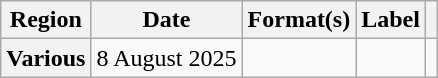<table class="wikitable plainrowheaders">
<tr>
<th scope="col">Region</th>
<th scope="col">Date</th>
<th scope="col">Format(s)</th>
<th scope="col">Label</th>
<th scope="col"></th>
</tr>
<tr>
<th scope="row">Various</th>
<td>8 August 2025</td>
<td></td>
<td></td>
<td align="center"></td>
</tr>
</table>
